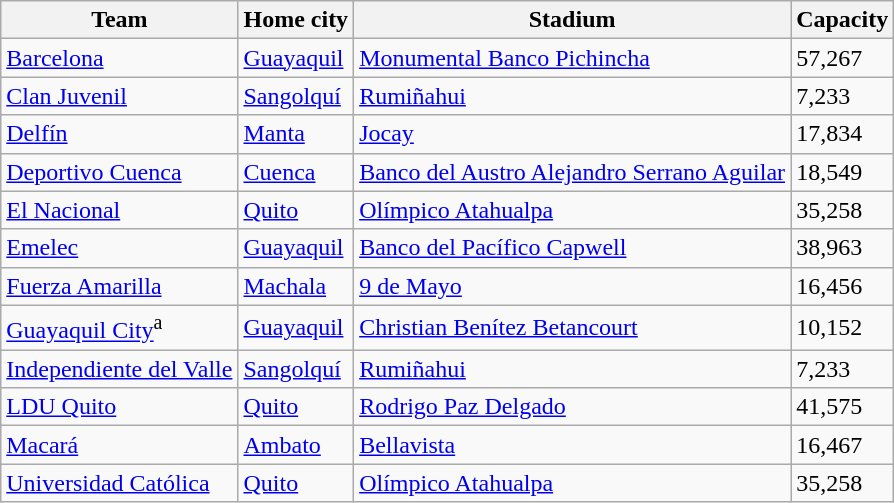<table class="wikitable sortable">
<tr>
<th>Team</th>
<th>Home city</th>
<th>Stadium</th>
<th>Capacity</th>
</tr>
<tr>
<td><a href='#'>Barcelona</a></td>
<td><a href='#'>Guayaquil</a></td>
<td><a href='#'>Monumental Banco Pichincha</a></td>
<td>57,267</td>
</tr>
<tr>
<td><a href='#'>Clan Juvenil</a></td>
<td><a href='#'>Sangolquí</a></td>
<td><a href='#'>Rumiñahui</a></td>
<td>7,233</td>
</tr>
<tr>
<td><a href='#'>Delfín</a></td>
<td><a href='#'>Manta</a></td>
<td><a href='#'>Jocay</a></td>
<td>17,834</td>
</tr>
<tr>
<td><a href='#'>Deportivo Cuenca</a></td>
<td><a href='#'>Cuenca</a></td>
<td><a href='#'>Banco del Austro Alejandro Serrano Aguilar</a></td>
<td>18,549</td>
</tr>
<tr>
<td><a href='#'>El Nacional</a></td>
<td><a href='#'>Quito</a></td>
<td><a href='#'>Olímpico Atahualpa</a></td>
<td>35,258</td>
</tr>
<tr>
<td><a href='#'>Emelec</a></td>
<td><a href='#'>Guayaquil</a></td>
<td><a href='#'>Banco del Pacífico Capwell</a></td>
<td>38,963</td>
</tr>
<tr>
<td><a href='#'>Fuerza Amarilla</a></td>
<td><a href='#'>Machala</a></td>
<td><a href='#'>9 de Mayo</a></td>
<td>16,456</td>
</tr>
<tr>
<td><a href='#'>Guayaquil City</a><sup>a</sup></td>
<td><a href='#'>Guayaquil</a></td>
<td><a href='#'>Christian Benítez Betancourt</a></td>
<td>10,152</td>
</tr>
<tr>
<td><a href='#'>Independiente del Valle</a></td>
<td><a href='#'>Sangolquí</a></td>
<td><a href='#'>Rumiñahui</a></td>
<td>7,233</td>
</tr>
<tr>
<td><a href='#'>LDU Quito</a></td>
<td><a href='#'>Quito</a></td>
<td><a href='#'>Rodrigo Paz Delgado</a></td>
<td>41,575</td>
</tr>
<tr>
<td><a href='#'>Macará</a></td>
<td><a href='#'>Ambato</a></td>
<td><a href='#'>Bellavista</a></td>
<td>16,467</td>
</tr>
<tr>
<td><a href='#'>Universidad Católica</a></td>
<td><a href='#'>Quito</a></td>
<td><a href='#'>Olímpico Atahualpa</a></td>
<td>35,258</td>
</tr>
</table>
